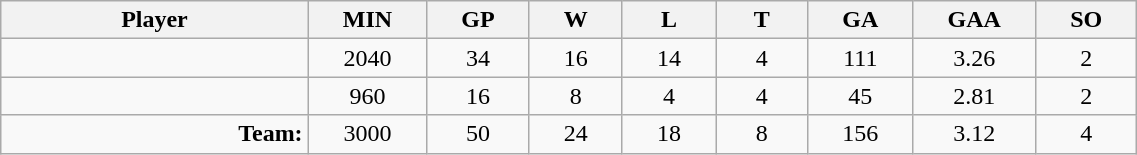<table class="wikitable sortable" width="60%">
<tr>
<th bgcolor="#DDDDFF" width="10%">Player</th>
<th width="3%" bgcolor="#DDDDFF" title="Minutes played">MIN</th>
<th width="3%" bgcolor="#DDDDFF" title="Games played in">GP</th>
<th width="3%" bgcolor="#DDDDFF" title="Wins">W</th>
<th width="3%" bgcolor="#DDDDFF"title="Losses">L</th>
<th width="3%" bgcolor="#DDDDFF" title="Ties">T</th>
<th width="3%" bgcolor="#DDDDFF" title="Goals against">GA</th>
<th width="3%" bgcolor="#DDDDFF" title="Goals against average">GAA</th>
<th width="3%" bgcolor="#DDDDFF"title="Shut-outs">SO</th>
</tr>
<tr align="center">
<td align="right"></td>
<td>2040</td>
<td>34</td>
<td>16</td>
<td>14</td>
<td>4</td>
<td>111</td>
<td>3.26</td>
<td>2</td>
</tr>
<tr align="center">
<td align="right"></td>
<td>960</td>
<td>16</td>
<td>8</td>
<td>4</td>
<td>4</td>
<td>45</td>
<td>2.81</td>
<td>2</td>
</tr>
<tr align="center">
<td align="right"><strong>Team:</strong></td>
<td>3000</td>
<td>50</td>
<td>24</td>
<td>18</td>
<td>8</td>
<td>156</td>
<td>3.12</td>
<td>4</td>
</tr>
</table>
